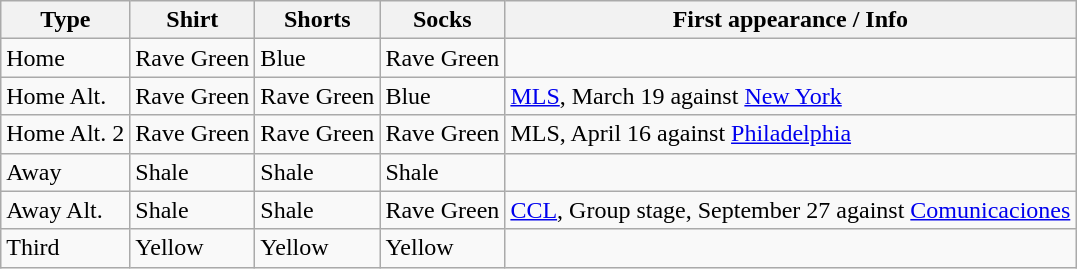<table class="wikitable">
<tr>
<th>Type</th>
<th>Shirt</th>
<th>Shorts</th>
<th>Socks</th>
<th>First appearance / Info</th>
</tr>
<tr>
<td>Home</td>
<td>Rave Green</td>
<td>Blue</td>
<td>Rave Green</td>
<td></td>
</tr>
<tr>
<td>Home Alt.</td>
<td>Rave Green</td>
<td>Rave Green</td>
<td>Blue</td>
<td><a href='#'>MLS</a>, March 19 against <a href='#'>New York</a></td>
</tr>
<tr>
<td>Home Alt. 2</td>
<td>Rave Green</td>
<td>Rave Green</td>
<td>Rave Green</td>
<td>MLS, April 16 against <a href='#'>Philadelphia</a></td>
</tr>
<tr>
<td>Away</td>
<td>Shale</td>
<td>Shale</td>
<td>Shale</td>
<td></td>
</tr>
<tr>
<td>Away Alt.</td>
<td>Shale</td>
<td>Shale</td>
<td>Rave Green</td>
<td><a href='#'>CCL</a>, Group stage, September 27 against <a href='#'>Comunicaciones</a></td>
</tr>
<tr>
<td>Third</td>
<td>Yellow</td>
<td>Yellow</td>
<td>Yellow</td>
<td></td>
</tr>
</table>
